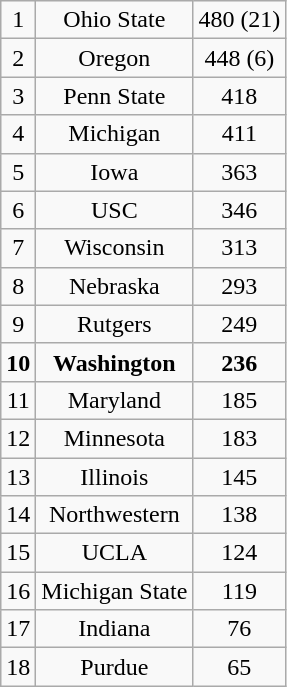<table class="wikitable" style="display: inline-table;">
<tr align="center">
<td>1</td>
<td>Ohio State</td>
<td>480 (21)</td>
</tr>
<tr align="center">
<td>2</td>
<td>Oregon</td>
<td>448 (6)</td>
</tr>
<tr align="center">
<td>3</td>
<td>Penn State</td>
<td>418</td>
</tr>
<tr align="center">
<td>4</td>
<td>Michigan</td>
<td>411</td>
</tr>
<tr align="center">
<td>5</td>
<td>Iowa</td>
<td>363</td>
</tr>
<tr align="center">
<td>6</td>
<td>USC</td>
<td>346</td>
</tr>
<tr align="center">
<td>7</td>
<td>Wisconsin</td>
<td>313</td>
</tr>
<tr align="center">
<td>8</td>
<td>Nebraska</td>
<td>293</td>
</tr>
<tr align="center">
<td>9</td>
<td>Rutgers</td>
<td>249</td>
</tr>
<tr align="center">
<td style=><strong>10</strong></td>
<td style=><strong>Washington</strong></td>
<td style=><strong>236</strong></td>
</tr>
<tr align="center">
<td>11</td>
<td>Maryland</td>
<td>185</td>
</tr>
<tr align="center">
<td>12</td>
<td>Minnesota</td>
<td>183</td>
</tr>
<tr align="center">
<td>13</td>
<td>Illinois</td>
<td>145</td>
</tr>
<tr align="center">
<td>14</td>
<td>Northwestern</td>
<td>138</td>
</tr>
<tr align="center">
<td>15</td>
<td>UCLA</td>
<td>124</td>
</tr>
<tr align="center">
<td>16</td>
<td>Michigan State</td>
<td>119</td>
</tr>
<tr align="center">
<td>17</td>
<td>Indiana</td>
<td>76</td>
</tr>
<tr align="center">
<td>18</td>
<td>Purdue</td>
<td>65</td>
</tr>
</table>
